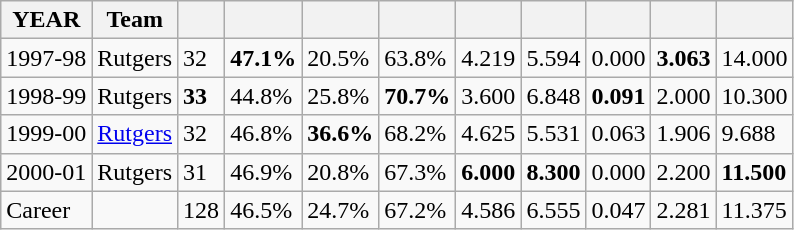<table class="wikitable">
<tr>
<th>YEAR</th>
<th>Team</th>
<th></th>
<th></th>
<th></th>
<th></th>
<th></th>
<th></th>
<th></th>
<th></th>
<th></th>
</tr>
<tr>
<td>1997-98</td>
<td>Rutgers</td>
<td>32</td>
<td><strong>47.1%</strong></td>
<td>20.5%</td>
<td>63.8%</td>
<td>4.219</td>
<td>5.594</td>
<td>0.000</td>
<td><strong>3.063</strong></td>
<td>14.000</td>
</tr>
<tr>
<td>1998-99</td>
<td>Rutgers</td>
<td><strong>33</strong></td>
<td>44.8%</td>
<td>25.8%</td>
<td><strong>70.7%</strong></td>
<td>3.600</td>
<td>6.848</td>
<td><strong>0.091</strong></td>
<td>2.000</td>
<td>10.300</td>
</tr>
<tr>
<td>1999-00</td>
<td><a href='#'>Rutgers</a></td>
<td>32</td>
<td>46.8%</td>
<td><strong>36.6%</strong></td>
<td>68.2%</td>
<td>4.625</td>
<td>5.531</td>
<td>0.063</td>
<td>1.906</td>
<td>9.688</td>
</tr>
<tr>
<td>2000-01</td>
<td>Rutgers</td>
<td>31</td>
<td>46.9%</td>
<td>20.8%</td>
<td>67.3%</td>
<td><strong>6.000</strong></td>
<td><strong>8.300</strong></td>
<td>0.000</td>
<td>2.200</td>
<td><strong>11.500</strong></td>
</tr>
<tr>
<td>Career</td>
<td></td>
<td>128</td>
<td>46.5%</td>
<td>24.7%</td>
<td>67.2%</td>
<td>4.586</td>
<td>6.555</td>
<td>0.047</td>
<td>2.281</td>
<td>11.375</td>
</tr>
</table>
